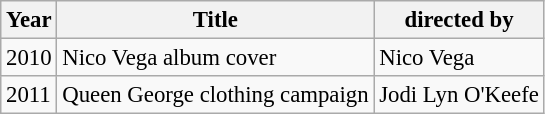<table class="wikitable" style="font-size: 95%">
<tr>
<th>Year</th>
<th>Title</th>
<th>directed by</th>
</tr>
<tr>
<td>2010</td>
<td>Nico Vega album cover</td>
<td>Nico Vega</td>
</tr>
<tr>
<td>2011</td>
<td>Queen George clothing campaign</td>
<td>Jodi Lyn O'Keefe</td>
</tr>
</table>
